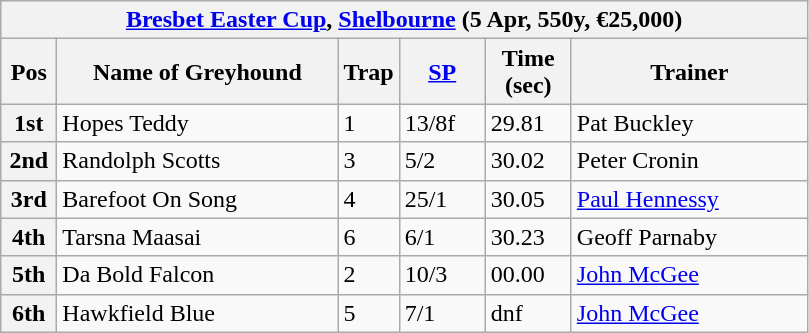<table class="wikitable">
<tr>
<th colspan="6"><a href='#'>Bresbet Easter Cup</a>, <a href='#'>Shelbourne</a> (5 Apr, 550y, €25,000)</th>
</tr>
<tr>
<th width=30>Pos</th>
<th width=180>Name of Greyhound</th>
<th width=30>Trap</th>
<th width=50><a href='#'>SP</a></th>
<th width=50>Time (sec)</th>
<th width=150>Trainer</th>
</tr>
<tr>
<th>1st</th>
<td>Hopes Teddy</td>
<td>1</td>
<td>13/8f</td>
<td>29.81</td>
<td>Pat Buckley</td>
</tr>
<tr>
<th>2nd</th>
<td>Randolph Scotts</td>
<td>3</td>
<td>5/2</td>
<td>30.02</td>
<td>Peter Cronin</td>
</tr>
<tr>
<th>3rd</th>
<td>Barefoot On Song</td>
<td>4</td>
<td>25/1</td>
<td>30.05</td>
<td><a href='#'>Paul Hennessy</a></td>
</tr>
<tr>
<th>4th</th>
<td>Tarsna Maasai</td>
<td>6</td>
<td>6/1</td>
<td>30.23</td>
<td>Geoff Parnaby</td>
</tr>
<tr>
<th>5th</th>
<td>Da Bold Falcon</td>
<td>2</td>
<td>10/3</td>
<td>00.00</td>
<td><a href='#'>John McGee</a></td>
</tr>
<tr>
<th>6th</th>
<td>Hawkfield Blue</td>
<td>5</td>
<td>7/1</td>
<td>dnf</td>
<td><a href='#'>John McGee</a></td>
</tr>
</table>
